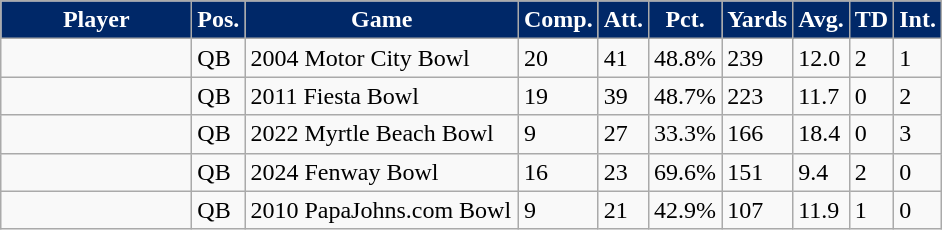<table class="wikitable sortable">
<tr>
<th style="background:#002868; color:white; width:120px;">Player</th>
<th style="background:#002868; color:white; width:20px;">Pos.</th>
<th style="background:#002868; color:white; width:175px;">Game</th>
<th style="background:#002868; color:white;">Comp.</th>
<th style="background:#002868; color:white;">Att.</th>
<th style="background:#002868; color:white;">Pct.</th>
<th style="background:#002868; color:white;">Yards</th>
<th style="background:#002868; color:white;">Avg.</th>
<th style="background:#002868; color:white;">TD</th>
<th style="background:#002868; color:white;">Int.</th>
</tr>
<tr>
<td></td>
<td>QB</td>
<td>2004 Motor City Bowl</td>
<td>20</td>
<td>41</td>
<td>48.8%</td>
<td>239</td>
<td>12.0</td>
<td>2</td>
<td>1</td>
</tr>
<tr>
<td></td>
<td>QB</td>
<td>2011 Fiesta Bowl</td>
<td>19</td>
<td>39</td>
<td>48.7%</td>
<td>223</td>
<td>11.7</td>
<td>0</td>
<td>2</td>
</tr>
<tr>
<td></td>
<td>QB</td>
<td>2022 Myrtle Beach Bowl</td>
<td>9</td>
<td>27</td>
<td>33.3%</td>
<td>166</td>
<td>18.4</td>
<td>0</td>
<td>3</td>
</tr>
<tr>
<td></td>
<td>QB</td>
<td>2024 Fenway Bowl</td>
<td>16</td>
<td>23</td>
<td>69.6%</td>
<td>151</td>
<td>9.4</td>
<td>2</td>
<td>0</td>
</tr>
<tr>
<td></td>
<td>QB</td>
<td>2010 PapaJohns.com Bowl</td>
<td>9</td>
<td>21</td>
<td>42.9%</td>
<td>107</td>
<td>11.9</td>
<td>1</td>
<td>0</td>
</tr>
</table>
